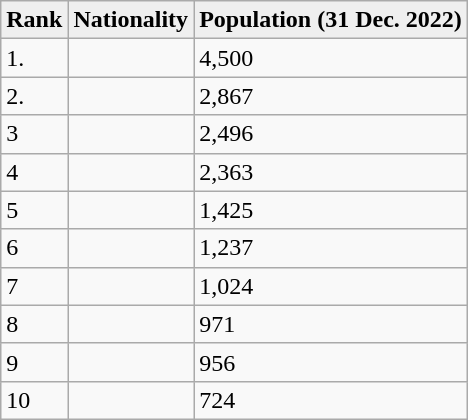<table class="wikitable">
<tr>
<th style="background:#efefef;">Rank</th>
<th style="background:#efefef;">Nationality</th>
<th style="background:#efefef;">Population (31 Dec. 2022)</th>
</tr>
<tr>
<td>1.</td>
<td></td>
<td>4,500</td>
</tr>
<tr>
<td>2.</td>
<td></td>
<td>2,867</td>
</tr>
<tr>
<td>3</td>
<td></td>
<td>2,496</td>
</tr>
<tr>
<td>4</td>
<td></td>
<td>2,363</td>
</tr>
<tr>
<td>5</td>
<td></td>
<td>1,425</td>
</tr>
<tr>
<td>6</td>
<td></td>
<td>1,237</td>
</tr>
<tr>
<td>7</td>
<td></td>
<td>1,024</td>
</tr>
<tr>
<td>8</td>
<td></td>
<td>971</td>
</tr>
<tr>
<td>9</td>
<td></td>
<td>956</td>
</tr>
<tr>
<td>10</td>
<td></td>
<td>724</td>
</tr>
</table>
